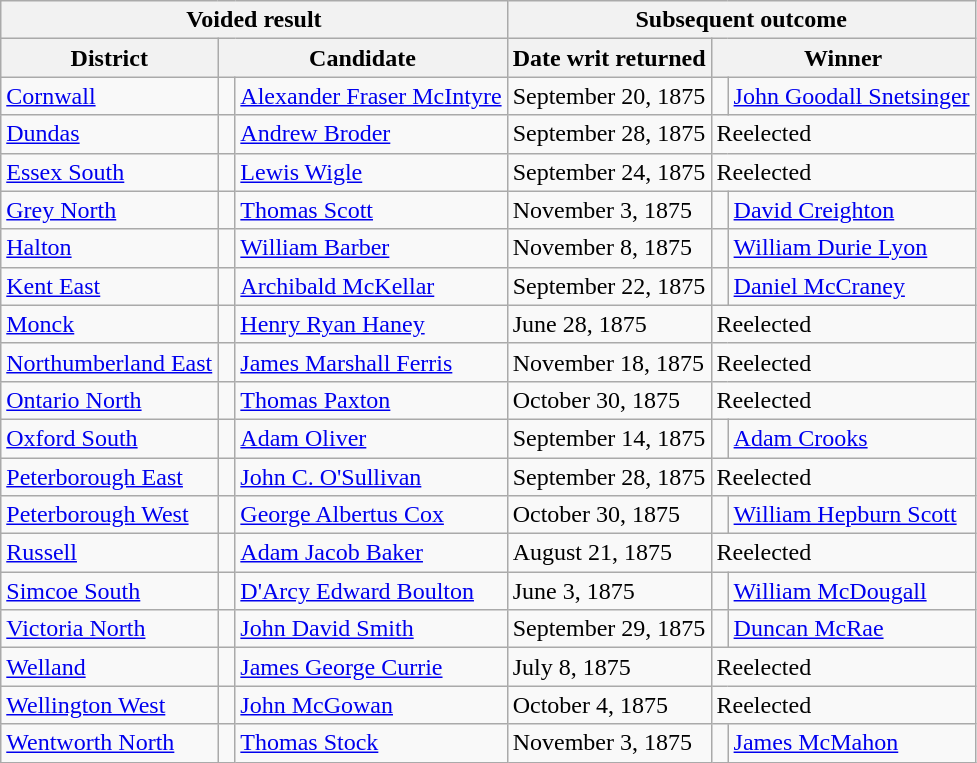<table class="wikitable">
<tr>
<th colspan="3">Voided result</th>
<th colspan="3">Subsequent outcome</th>
</tr>
<tr>
<th>District</th>
<th colspan="2">Candidate</th>
<th>Date writ returned</th>
<th colspan="2">Winner</th>
</tr>
<tr>
<td><a href='#'>Cornwall</a></td>
<td> </td>
<td><a href='#'>Alexander Fraser McIntyre</a></td>
<td>September 20, 1875</td>
<td> </td>
<td><a href='#'>John Goodall Snetsinger</a></td>
</tr>
<tr>
<td><a href='#'>Dundas</a></td>
<td> </td>
<td><a href='#'>Andrew Broder</a></td>
<td>September 28, 1875</td>
<td colspan="2">Reelected</td>
</tr>
<tr>
<td><a href='#'>Essex South</a></td>
<td> </td>
<td><a href='#'>Lewis Wigle</a></td>
<td>September 24, 1875</td>
<td colspan="2">Reelected</td>
</tr>
<tr>
<td><a href='#'>Grey North</a></td>
<td> </td>
<td><a href='#'>Thomas Scott</a></td>
<td>November 3, 1875</td>
<td> </td>
<td><a href='#'>David Creighton</a></td>
</tr>
<tr>
<td><a href='#'>Halton</a></td>
<td> </td>
<td><a href='#'>William Barber</a></td>
<td>November 8, 1875</td>
<td> </td>
<td><a href='#'>William Durie Lyon</a></td>
</tr>
<tr>
<td><a href='#'>Kent East</a></td>
<td> </td>
<td><a href='#'>Archibald McKellar</a></td>
<td>September 22, 1875</td>
<td> </td>
<td><a href='#'>Daniel McCraney</a></td>
</tr>
<tr>
<td><a href='#'>Monck</a></td>
<td> </td>
<td><a href='#'>Henry Ryan Haney</a></td>
<td>June 28, 1875</td>
<td colspan="2">Reelected</td>
</tr>
<tr>
<td><a href='#'>Northumberland East</a></td>
<td> </td>
<td><a href='#'>James Marshall Ferris</a></td>
<td>November 18, 1875</td>
<td colspan="2">Reelected</td>
</tr>
<tr>
<td><a href='#'>Ontario North</a></td>
<td> </td>
<td><a href='#'>Thomas Paxton</a></td>
<td>October 30, 1875</td>
<td colspan="2">Reelected</td>
</tr>
<tr>
<td><a href='#'>Oxford South</a></td>
<td> </td>
<td><a href='#'>Adam Oliver</a></td>
<td>September 14, 1875</td>
<td> </td>
<td><a href='#'>Adam Crooks</a></td>
</tr>
<tr>
<td><a href='#'>Peterborough East</a></td>
<td> </td>
<td><a href='#'>John C. O'Sullivan</a></td>
<td>September 28, 1875</td>
<td colspan="2">Reelected</td>
</tr>
<tr>
<td><a href='#'>Peterborough West</a></td>
<td> </td>
<td><a href='#'>George Albertus Cox</a></td>
<td>October 30, 1875</td>
<td> </td>
<td><a href='#'>William Hepburn Scott</a></td>
</tr>
<tr>
<td><a href='#'>Russell</a></td>
<td> </td>
<td><a href='#'>Adam Jacob Baker</a></td>
<td>August 21, 1875</td>
<td colspan="2">Reelected</td>
</tr>
<tr>
<td><a href='#'>Simcoe South</a></td>
<td> </td>
<td><a href='#'>D'Arcy Edward Boulton</a></td>
<td>June 3, 1875</td>
<td> </td>
<td><a href='#'>William McDougall</a></td>
</tr>
<tr>
<td><a href='#'>Victoria North</a></td>
<td> </td>
<td><a href='#'>John David Smith</a></td>
<td>September 29, 1875</td>
<td> </td>
<td><a href='#'>Duncan McRae</a></td>
</tr>
<tr>
<td><a href='#'>Welland</a></td>
<td> </td>
<td><a href='#'>James George Currie</a></td>
<td>July 8, 1875</td>
<td colspan="2">Reelected</td>
</tr>
<tr>
<td><a href='#'>Wellington West</a></td>
<td> </td>
<td><a href='#'>John McGowan</a></td>
<td>October 4, 1875</td>
<td colspan="2">Reelected</td>
</tr>
<tr>
<td><a href='#'>Wentworth North</a></td>
<td> </td>
<td><a href='#'>Thomas Stock</a></td>
<td>November 3, 1875</td>
<td> </td>
<td><a href='#'>James McMahon</a></td>
</tr>
</table>
